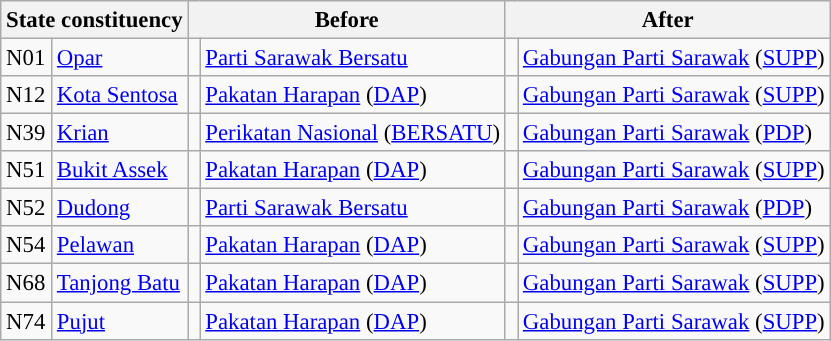<table class="wikitable sortable" style="font-size:95%;">
<tr>
<th colspan="2">State constituency</th>
<th colspan="2" scope="col">Before</th>
<th colspan="2" scope="col">After</th>
</tr>
<tr>
<td>N01</td>
<td><a href='#'>Opar</a></td>
<td width="1"></td>
<td><a href='#'>Parti Sarawak Bersatu</a></td>
<td width="1"></td>
<td><a href='#'>Gabungan Parti Sarawak</a> (<a href='#'>SUPP</a>)</td>
</tr>
<tr>
<td>N12</td>
<td><a href='#'>Kota Sentosa</a></td>
<td width="1"></td>
<td><a href='#'>Pakatan Harapan</a> (<a href='#'>DAP</a>)</td>
<td width="1"></td>
<td><a href='#'>Gabungan Parti Sarawak</a> (<a href='#'>SUPP</a>)</td>
</tr>
<tr>
<td>N39</td>
<td><a href='#'>Krian</a></td>
<td width="1"></td>
<td><a href='#'>Perikatan Nasional</a> (<a href='#'>BERSATU</a>)</td>
<td width="1"></td>
<td><a href='#'>Gabungan Parti Sarawak</a> (<a href='#'>PDP</a>)</td>
</tr>
<tr>
<td>N51</td>
<td><a href='#'>Bukit Assek</a></td>
<td width="1"></td>
<td><a href='#'>Pakatan Harapan</a> (<a href='#'>DAP</a>)</td>
<td width="1"></td>
<td><a href='#'>Gabungan Parti Sarawak</a> (<a href='#'>SUPP</a>)</td>
</tr>
<tr>
<td>N52</td>
<td><a href='#'>Dudong</a></td>
<td width="1"></td>
<td><a href='#'>Parti Sarawak Bersatu</a></td>
<td width="1"></td>
<td><a href='#'>Gabungan Parti Sarawak</a> (<a href='#'>PDP</a>)</td>
</tr>
<tr>
<td>N54</td>
<td><a href='#'>Pelawan</a></td>
<td width="1"></td>
<td><a href='#'>Pakatan Harapan</a> (<a href='#'>DAP</a>)</td>
<td width="1"></td>
<td><a href='#'>Gabungan Parti Sarawak</a> (<a href='#'>SUPP</a>)</td>
</tr>
<tr>
<td>N68</td>
<td><a href='#'>Tanjong Batu</a></td>
<td width="1"></td>
<td><a href='#'>Pakatan Harapan</a> (<a href='#'>DAP</a>)</td>
<td width="1"></td>
<td><a href='#'>Gabungan Parti Sarawak</a> (<a href='#'>SUPP</a>)</td>
</tr>
<tr>
<td>N74</td>
<td><a href='#'>Pujut</a></td>
<td width="1"></td>
<td><a href='#'>Pakatan Harapan</a> (<a href='#'>DAP</a>)</td>
<td width="1"></td>
<td><a href='#'>Gabungan Parti Sarawak</a> (<a href='#'>SUPP</a>)</td>
</tr>
</table>
